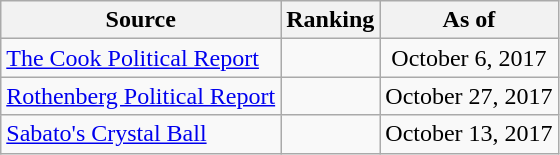<table class="wikitable" style="text-align:center">
<tr>
<th>Source</th>
<th>Ranking</th>
<th>As of</th>
</tr>
<tr>
<td align=left><a href='#'>The Cook Political Report</a></td>
<td></td>
<td>October 6, 2017</td>
</tr>
<tr>
<td align=left><a href='#'>Rothenberg Political Report</a></td>
<td></td>
<td>October 27, 2017</td>
</tr>
<tr>
<td align=left><a href='#'>Sabato's Crystal Ball</a></td>
<td></td>
<td>October 13, 2017</td>
</tr>
</table>
